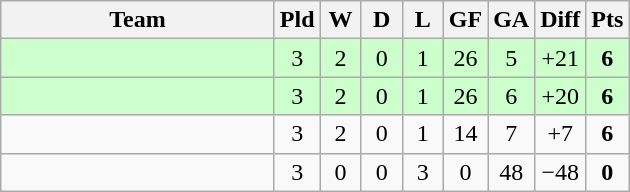<table class="wikitable" style="text-align: center;">
<tr>
<th width=175>Team</th>
<th width=20>Pld</th>
<th width=20>W</th>
<th width=20>D</th>
<th width=20>L</th>
<th width=20>GF</th>
<th width=20>GA</th>
<th width=20>Diff</th>
<th width=20>Pts</th>
</tr>
<tr bgcolor=ccffcc>
<td align=left></td>
<td>3</td>
<td>2</td>
<td>0</td>
<td>1</td>
<td>26</td>
<td>5</td>
<td>+21</td>
<td><strong>6</strong></td>
</tr>
<tr bgcolor=ccffcc>
<td align=left></td>
<td>3</td>
<td>2</td>
<td>0</td>
<td>1</td>
<td>26</td>
<td>6</td>
<td>+20</td>
<td><strong>6</strong></td>
</tr>
<tr>
<td align=left></td>
<td>3</td>
<td>2</td>
<td>0</td>
<td>1</td>
<td>14</td>
<td>7</td>
<td>+7</td>
<td><strong>6</strong></td>
</tr>
<tr>
<td align=left></td>
<td>3</td>
<td>0</td>
<td>0</td>
<td>3</td>
<td>0</td>
<td>48</td>
<td>−48</td>
<td><strong>0</strong></td>
</tr>
</table>
